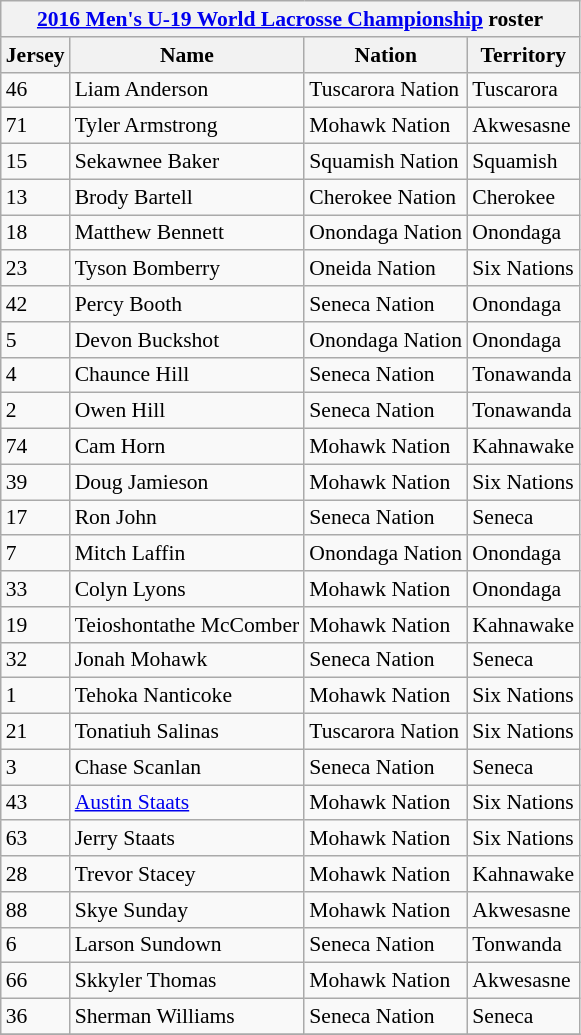<table class="wikitable collapsible collapsed" style="font-size: 90%">
<tr>
<th colspan="4"><a href='#'>2016 Men's U-19 World Lacrosse Championship</a> roster</th>
</tr>
<tr>
<th>Jersey</th>
<th>Name</th>
<th>Nation</th>
<th>Territory</th>
</tr>
<tr>
<td>46</td>
<td>Liam Anderson</td>
<td>Tuscarora Nation</td>
<td>Tuscarora</td>
</tr>
<tr>
<td>71</td>
<td>Tyler Armstrong</td>
<td>Mohawk Nation</td>
<td>Akwesasne</td>
</tr>
<tr>
<td>15</td>
<td>Sekawnee Baker</td>
<td>Squamish Nation</td>
<td>Squamish</td>
</tr>
<tr>
<td>13</td>
<td>Brody Bartell</td>
<td>Cherokee Nation</td>
<td>Cherokee</td>
</tr>
<tr>
<td>18</td>
<td>Matthew Bennett</td>
<td>Onondaga Nation</td>
<td>Onondaga</td>
</tr>
<tr>
<td>23</td>
<td>Tyson Bomberry</td>
<td>Oneida Nation</td>
<td>Six Nations</td>
</tr>
<tr>
<td>42</td>
<td>Percy Booth</td>
<td>Seneca Nation</td>
<td>Onondaga</td>
</tr>
<tr>
<td>5</td>
<td>Devon Buckshot</td>
<td>Onondaga Nation</td>
<td>Onondaga</td>
</tr>
<tr>
<td>4</td>
<td>Chaunce Hill</td>
<td>Seneca Nation</td>
<td>Tonawanda</td>
</tr>
<tr>
<td>2</td>
<td>Owen Hill</td>
<td>Seneca Nation</td>
<td>Tonawanda</td>
</tr>
<tr>
<td>74</td>
<td>Cam Horn</td>
<td>Mohawk Nation</td>
<td>Kahnawake</td>
</tr>
<tr>
<td>39</td>
<td>Doug Jamieson</td>
<td>Mohawk Nation</td>
<td>Six Nations</td>
</tr>
<tr>
<td>17</td>
<td>Ron John</td>
<td>Seneca Nation</td>
<td>Seneca</td>
</tr>
<tr>
<td>7</td>
<td>Mitch Laffin</td>
<td>Onondaga Nation</td>
<td>Onondaga</td>
</tr>
<tr>
<td>33</td>
<td>Colyn Lyons</td>
<td>Mohawk Nation</td>
<td>Onondaga</td>
</tr>
<tr>
<td>19</td>
<td>Teioshontathe McComber</td>
<td>Mohawk Nation</td>
<td>Kahnawake</td>
</tr>
<tr>
<td>32</td>
<td>Jonah Mohawk</td>
<td>Seneca Nation</td>
<td>Seneca</td>
</tr>
<tr>
<td>1</td>
<td>Tehoka Nanticoke</td>
<td>Mohawk Nation</td>
<td>Six Nations</td>
</tr>
<tr>
<td>21</td>
<td>Tonatiuh Salinas</td>
<td>Tuscarora Nation</td>
<td>Six Nations</td>
</tr>
<tr>
<td>3</td>
<td>Chase Scanlan</td>
<td>Seneca Nation</td>
<td>Seneca</td>
</tr>
<tr>
<td>43</td>
<td><a href='#'>Austin Staats</a></td>
<td>Mohawk Nation</td>
<td>Six Nations</td>
</tr>
<tr>
<td>63</td>
<td>Jerry Staats</td>
<td>Mohawk Nation</td>
<td>Six Nations</td>
</tr>
<tr>
<td>28</td>
<td>Trevor Stacey</td>
<td>Mohawk Nation</td>
<td>Kahnawake</td>
</tr>
<tr>
<td>88</td>
<td>Skye Sunday</td>
<td>Mohawk Nation</td>
<td>Akwesasne</td>
</tr>
<tr>
<td>6</td>
<td>Larson Sundown</td>
<td>Seneca Nation</td>
<td>Tonwanda</td>
</tr>
<tr>
<td>66</td>
<td>Skkyler Thomas</td>
<td>Mohawk Nation</td>
<td>Akwesasne</td>
</tr>
<tr>
<td>36</td>
<td>Sherman Williams</td>
<td>Seneca Nation</td>
<td>Seneca</td>
</tr>
<tr>
</tr>
</table>
